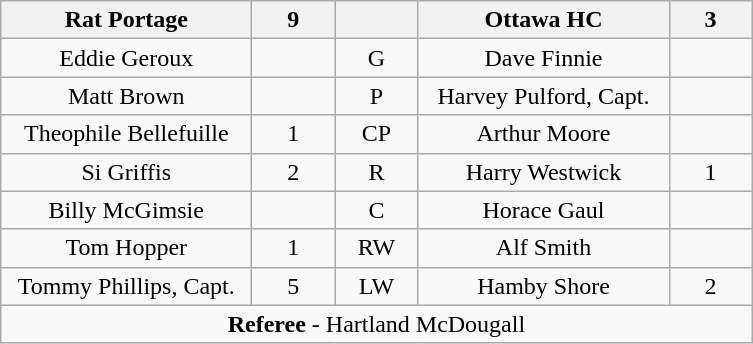<table class="wikitable" style="text-align:center;">
<tr>
<th style="width:10em">Rat Portage</th>
<th style="width:3em">9</th>
<th style="width:3em"></th>
<th style="width:10em">Ottawa HC</th>
<th style="width:3em">3</th>
</tr>
<tr>
<td>Eddie Geroux</td>
<td></td>
<td>G</td>
<td>Dave Finnie</td>
<td></td>
</tr>
<tr>
<td>Matt Brown</td>
<td></td>
<td>P</td>
<td>Harvey Pulford, Capt.</td>
<td></td>
</tr>
<tr>
<td>Theophile Bellefuille</td>
<td>1</td>
<td>CP</td>
<td>Arthur Moore</td>
<td></td>
</tr>
<tr>
<td>Si Griffis</td>
<td>2</td>
<td>R</td>
<td>Harry Westwick</td>
<td>1</td>
</tr>
<tr>
<td>Billy McGimsie</td>
<td></td>
<td>C</td>
<td>Horace Gaul</td>
<td></td>
</tr>
<tr>
<td>Tom Hopper</td>
<td>1</td>
<td>RW</td>
<td>Alf Smith</td>
<td></td>
</tr>
<tr>
<td>Tommy Phillips, Capt.</td>
<td>5</td>
<td>LW</td>
<td>Hamby Shore</td>
<td>2</td>
</tr>
<tr>
<td colspan="5"><strong>Referee</strong> - Hartland McDougall</td>
</tr>
</table>
